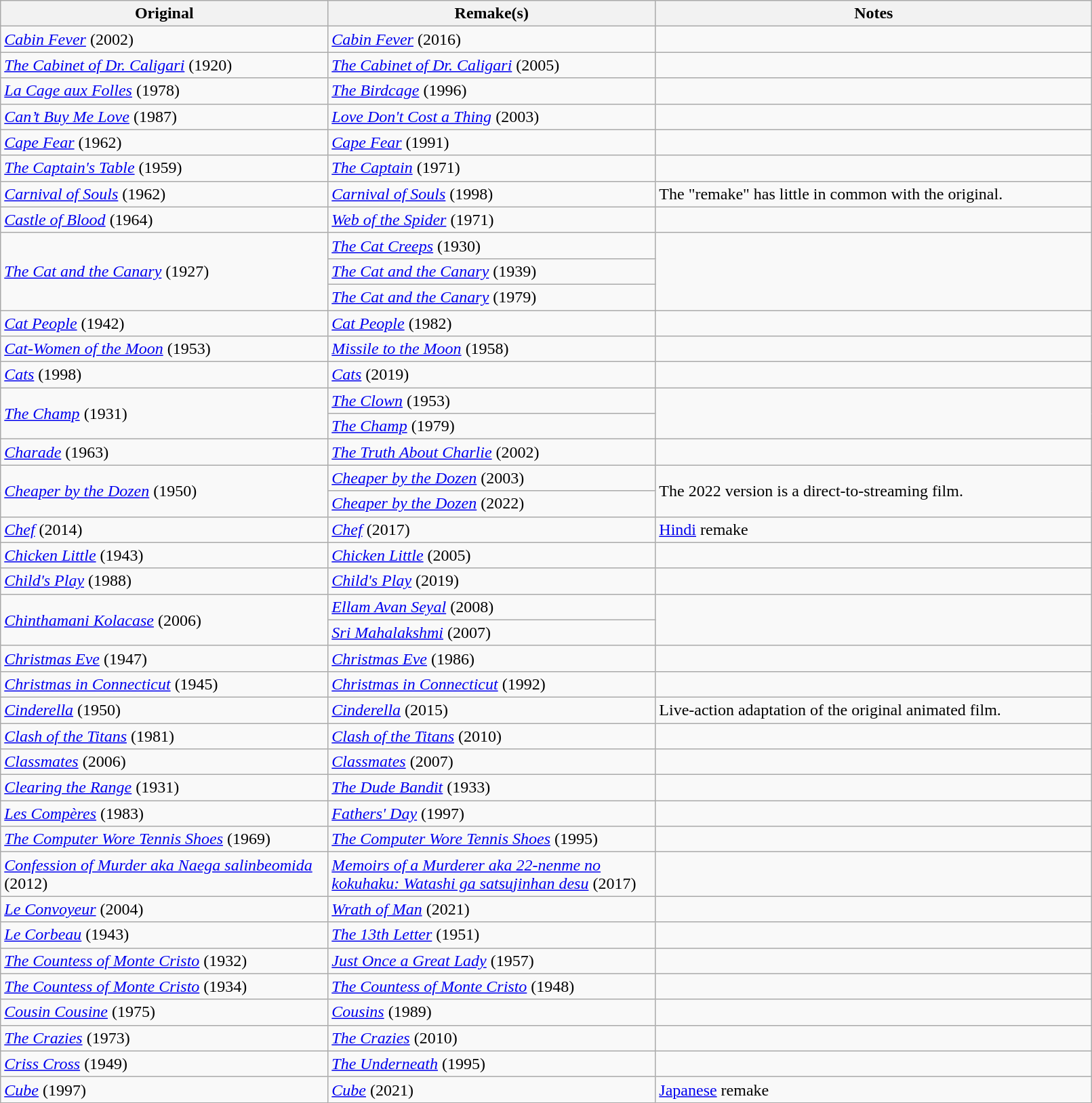<table class="wikitable" style="width:85%">
<tr>
<th style="width:30%">Original</th>
<th style="width:30%">Remake(s)</th>
<th>Notes</th>
</tr>
<tr>
<td><em><a href='#'>Cabin Fever</a></em> (2002)</td>
<td><em><a href='#'>Cabin Fever</a></em> (2016)</td>
<td></td>
</tr>
<tr>
<td><em><a href='#'>The Cabinet of Dr. Caligari</a></em> (1920)</td>
<td><em><a href='#'>The Cabinet of Dr. Caligari</a></em> (2005)</td>
<td></td>
</tr>
<tr>
<td><em><a href='#'>La Cage aux Folles</a></em> (1978)</td>
<td><em><a href='#'>The Birdcage</a></em> (1996)</td>
<td></td>
</tr>
<tr>
<td><em><a href='#'>Can’t Buy Me Love</a></em> (1987)</td>
<td><em><a href='#'>Love Don't Cost a Thing</a></em> (2003)</td>
<td></td>
</tr>
<tr>
<td><em><a href='#'>Cape Fear</a></em> (1962)</td>
<td><em><a href='#'>Cape Fear</a></em> (1991)</td>
<td></td>
</tr>
<tr>
<td><em><a href='#'>The Captain's Table</a></em> (1959)</td>
<td><em><a href='#'>The Captain</a></em> (1971)</td>
<td></td>
</tr>
<tr>
<td><em><a href='#'>Carnival of Souls</a></em> (1962)</td>
<td><em><a href='#'>Carnival of Souls</a></em> (1998)</td>
<td>The "remake" has little in common with the original.</td>
</tr>
<tr>
<td><em><a href='#'>Castle of Blood</a></em> (1964)</td>
<td><em><a href='#'>Web of the Spider</a></em> (1971)</td>
<td></td>
</tr>
<tr>
<td rowspan="3"><em><a href='#'>The Cat and the Canary</a></em> (1927)</td>
<td><em><a href='#'>The Cat Creeps</a></em> (1930)</td>
<td rowspan="3"></td>
</tr>
<tr>
<td><em><a href='#'>The Cat and the Canary</a></em> (1939)</td>
</tr>
<tr>
<td><em><a href='#'>The Cat and the Canary</a></em> (1979)</td>
</tr>
<tr>
<td><em><a href='#'>Cat People</a></em> (1942)</td>
<td><em><a href='#'>Cat People</a></em> (1982)</td>
<td></td>
</tr>
<tr>
<td><em><a href='#'>Cat-Women of the Moon</a></em> (1953)</td>
<td><em><a href='#'>Missile to the Moon</a></em> (1958)</td>
<td></td>
</tr>
<tr>
<td><em><a href='#'>Cats</a></em> (1998)</td>
<td><em><a href='#'>Cats</a></em> (2019)</td>
<td></td>
</tr>
<tr>
<td rowspan="2"><em><a href='#'>The Champ</a></em> (1931)</td>
<td><em><a href='#'>The Clown</a></em> (1953)</td>
<td rowspan="2"></td>
</tr>
<tr>
<td><em><a href='#'>The Champ</a></em> (1979)</td>
</tr>
<tr>
<td><em><a href='#'>Charade</a></em> (1963)</td>
<td><em><a href='#'>The Truth About Charlie</a></em> (2002)</td>
<td></td>
</tr>
<tr>
<td rowspan="2"><em><a href='#'>Cheaper by the Dozen</a></em> (1950)</td>
<td><em><a href='#'>Cheaper by the Dozen</a></em> (2003)</td>
<td rowspan="2">The 2022 version is a direct-to-streaming film.</td>
</tr>
<tr>
<td><em><a href='#'>Cheaper by the Dozen</a></em> (2022)</td>
</tr>
<tr>
<td><em><a href='#'>Chef</a></em> (2014)</td>
<td><em><a href='#'>Chef</a></em> (2017)</td>
<td><a href='#'>Hindi</a> remake</td>
</tr>
<tr>
<td><em><a href='#'>Chicken Little</a></em> (1943)</td>
<td><em><a href='#'>Chicken Little</a></em> (2005)</td>
<td></td>
</tr>
<tr>
<td><em><a href='#'>Child's Play</a></em> (1988)</td>
<td><em><a href='#'>Child's Play</a></em> (2019)</td>
<td></td>
</tr>
<tr>
<td rowspan="2"><em><a href='#'>Chinthamani Kolacase</a></em> (2006)</td>
<td><em><a href='#'>Ellam Avan Seyal</a></em> (2008)</td>
<td rowspan="2"></td>
</tr>
<tr>
<td><em><a href='#'>Sri Mahalakshmi</a></em> (2007)</td>
</tr>
<tr>
<td><em><a href='#'>Christmas Eve</a></em> (1947)</td>
<td><em><a href='#'>Christmas Eve</a></em> (1986)</td>
<td></td>
</tr>
<tr>
<td><em><a href='#'>Christmas in Connecticut</a></em> (1945)</td>
<td><em><a href='#'>Christmas in Connecticut</a></em> (1992)</td>
<td></td>
</tr>
<tr>
<td><em><a href='#'>Cinderella</a></em> (1950)</td>
<td><em><a href='#'>Cinderella</a></em> (2015)</td>
<td>Live-action adaptation of the original animated film.</td>
</tr>
<tr>
<td><em><a href='#'>Clash of the Titans</a></em> (1981)</td>
<td><em><a href='#'>Clash of the Titans</a></em> (2010)</td>
<td></td>
</tr>
<tr>
<td><em><a href='#'>Classmates</a></em> (2006)</td>
<td><em><a href='#'>Classmates</a></em> (2007)</td>
<td></td>
</tr>
<tr>
<td><em><a href='#'>Clearing the Range</a></em> (1931)</td>
<td><em><a href='#'>The Dude Bandit</a></em> (1933)</td>
<td></td>
</tr>
<tr>
<td><em><a href='#'>Les Compères</a></em> (1983)</td>
<td><em><a href='#'>Fathers' Day</a></em> (1997)</td>
<td></td>
</tr>
<tr>
<td><em><a href='#'>The Computer Wore Tennis Shoes</a></em> (1969)</td>
<td><em><a href='#'>The Computer Wore Tennis Shoes</a></em> (1995)</td>
<td></td>
</tr>
<tr>
<td><em><a href='#'>Confession of Murder aka Naega salinbeomida</a></em> (2012)</td>
<td><em><a href='#'>Memoirs of a Murderer aka 22-nenme no kokuhaku: Watashi ga satsujinhan desu</a></em> (2017)</td>
<td></td>
</tr>
<tr>
<td><em><a href='#'>Le Convoyeur</a></em> (2004)</td>
<td><em><a href='#'>Wrath of Man</a></em> (2021)</td>
<td></td>
</tr>
<tr>
<td><em><a href='#'>Le Corbeau</a></em> (1943)</td>
<td><em><a href='#'>The 13th Letter</a></em> (1951)</td>
<td></td>
</tr>
<tr>
<td><em><a href='#'>The Countess of Monte Cristo</a></em> (1932)</td>
<td><em><a href='#'>Just Once a Great Lady</a></em> (1957)</td>
<td></td>
</tr>
<tr>
<td><em><a href='#'>The Countess of Monte Cristo</a></em> (1934)</td>
<td><em><a href='#'>The Countess of Monte Cristo</a></em> (1948)</td>
<td></td>
</tr>
<tr>
<td><em><a href='#'>Cousin Cousine</a></em> (1975)</td>
<td><em><a href='#'>Cousins</a></em> (1989)</td>
<td></td>
</tr>
<tr>
<td><em><a href='#'>The Crazies</a></em> (1973)</td>
<td><em><a href='#'>The Crazies</a></em> (2010)</td>
<td></td>
</tr>
<tr>
<td><em><a href='#'>Criss Cross</a></em> (1949)</td>
<td><em><a href='#'>The Underneath</a></em> (1995)</td>
<td></td>
</tr>
<tr>
<td><em><a href='#'>Cube</a></em> (1997)</td>
<td><em><a href='#'>Cube</a></em> (2021)</td>
<td><a href='#'>Japanese</a> remake</td>
</tr>
</table>
